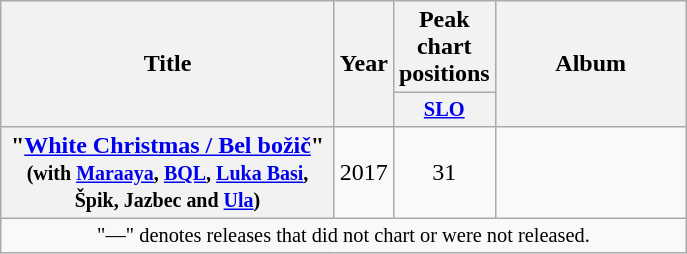<table class="wikitable plainrowheaders" style="text-align:center;">
<tr>
<th scope="col" rowspan="2" width=215px>Title</th>
<th scope="col" rowspan="2">Year</th>
<th scope="col" colspan="1">Peak chart positions</th>
<th scope="col" rowspan="2" width=120px>Album</th>
</tr>
<tr>
<th scope="col" style="width:3em; font-size:85%;"><a href='#'>SLO</a></th>
</tr>
<tr>
<th scope="row">"<a href='#'>White Christmas / Bel božič</a>"<br><small>(with <a href='#'>Maraaya</a>, <a href='#'>BQL</a>, <a href='#'>Luka Basi</a>, Špik, Jazbec and <a href='#'>Ula</a>)</small></th>
<td>2017</td>
<td>31</td>
<td></td>
</tr>
<tr>
<td style="text-align:center; font-size:85%;" colspan="10">"—" denotes releases that did not chart or were not released.</td>
</tr>
</table>
